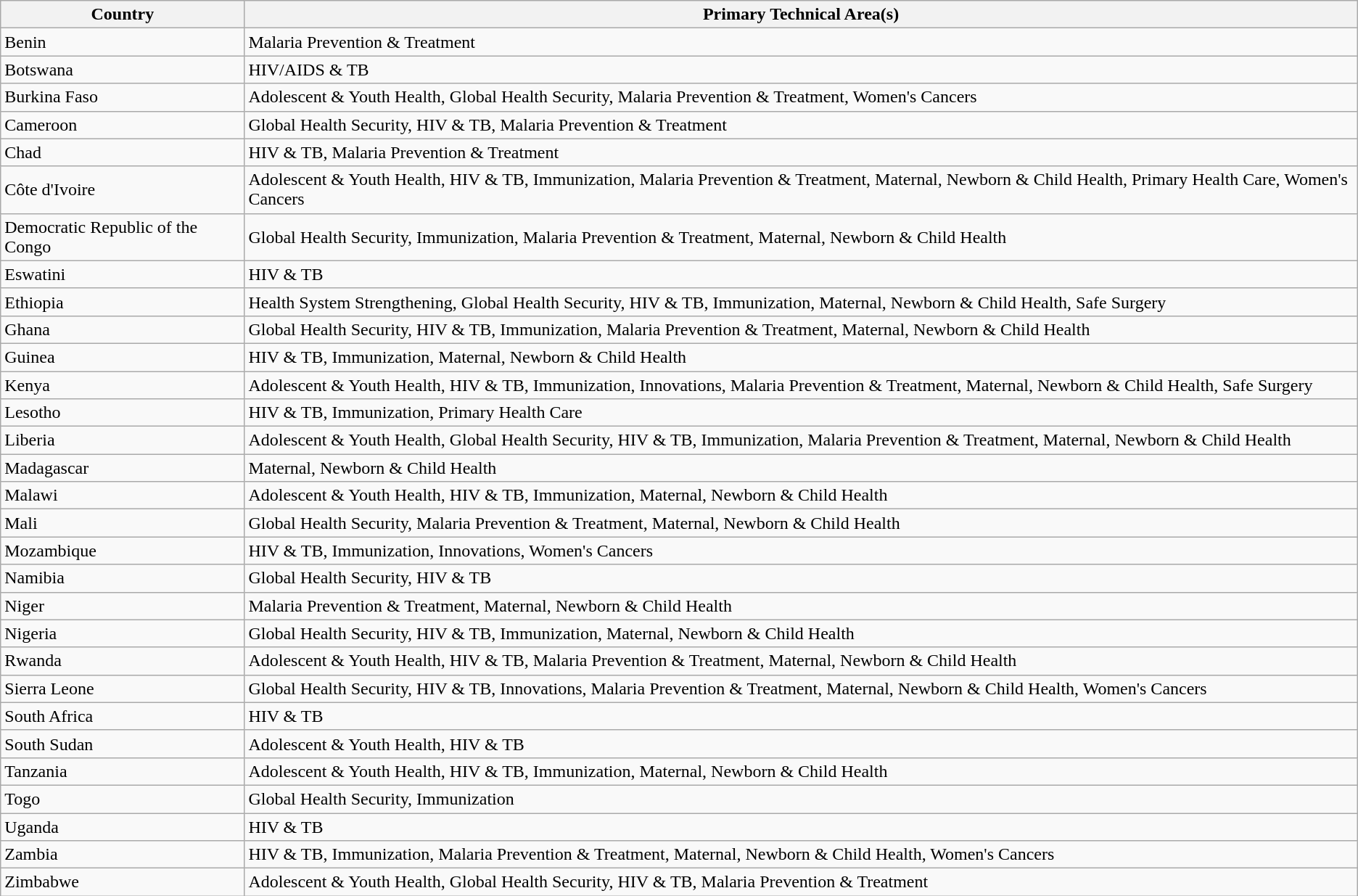<table class="wikitable sortable">
<tr>
<th>Country</th>
<th>Primary Technical Area(s)</th>
</tr>
<tr>
<td>Benin</td>
<td>Malaria Prevention & Treatment</td>
</tr>
<tr>
<td>Botswana</td>
<td>HIV/AIDS & TB</td>
</tr>
<tr>
<td>Burkina Faso</td>
<td>Adolescent & Youth Health, Global Health Security, Malaria Prevention & Treatment, Women's Cancers</td>
</tr>
<tr>
<td>Cameroon</td>
<td>Global Health Security, HIV & TB, Malaria Prevention & Treatment</td>
</tr>
<tr>
<td>Chad</td>
<td>HIV & TB, Malaria Prevention & Treatment</td>
</tr>
<tr>
<td>Côte d'Ivoire</td>
<td>Adolescent & Youth Health, HIV & TB, Immunization, Malaria Prevention & Treatment, Maternal, Newborn & Child Health, Primary Health Care, Women's Cancers</td>
</tr>
<tr>
<td>Democratic Republic of the Congo</td>
<td>Global Health Security, Immunization, Malaria Prevention & Treatment, Maternal, Newborn & Child Health</td>
</tr>
<tr>
<td>Eswatini</td>
<td>HIV & TB</td>
</tr>
<tr>
<td>Ethiopia</td>
<td>Health System Strengthening, Global Health Security, HIV & TB, Immunization, Maternal, Newborn & Child Health, Safe Surgery</td>
</tr>
<tr>
<td>Ghana</td>
<td>Global Health Security, HIV & TB, Immunization, Malaria Prevention & Treatment, Maternal, Newborn & Child Health</td>
</tr>
<tr>
<td>Guinea</td>
<td>HIV & TB, Immunization, Maternal, Newborn & Child Health</td>
</tr>
<tr>
<td>Kenya</td>
<td>Adolescent & Youth Health, HIV & TB, Immunization, Innovations, Malaria Prevention & Treatment, Maternal, Newborn & Child Health, Safe Surgery</td>
</tr>
<tr>
<td>Lesotho</td>
<td>HIV & TB, Immunization, Primary Health Care</td>
</tr>
<tr>
<td>Liberia</td>
<td>Adolescent & Youth Health, Global Health Security, HIV & TB, Immunization, Malaria Prevention & Treatment, Maternal, Newborn & Child Health</td>
</tr>
<tr>
<td>Madagascar</td>
<td>Maternal, Newborn & Child Health</td>
</tr>
<tr>
<td>Malawi</td>
<td>Adolescent & Youth Health, HIV & TB, Immunization, Maternal, Newborn & Child Health</td>
</tr>
<tr>
<td>Mali</td>
<td>Global Health Security, Malaria Prevention & Treatment, Maternal, Newborn & Child Health</td>
</tr>
<tr>
<td>Mozambique</td>
<td>HIV & TB, Immunization, Innovations, Women's Cancers</td>
</tr>
<tr>
<td>Namibia</td>
<td>Global Health Security, HIV & TB</td>
</tr>
<tr>
<td>Niger</td>
<td>Malaria Prevention & Treatment, Maternal, Newborn & Child Health</td>
</tr>
<tr>
<td>Nigeria</td>
<td>Global Health Security, HIV & TB, Immunization, Maternal, Newborn & Child Health</td>
</tr>
<tr>
<td>Rwanda</td>
<td>Adolescent & Youth Health, HIV & TB, Malaria Prevention & Treatment, Maternal, Newborn & Child Health</td>
</tr>
<tr>
<td>Sierra Leone</td>
<td>Global Health Security, HIV & TB, Innovations, Malaria Prevention & Treatment, Maternal, Newborn & Child Health, Women's Cancers</td>
</tr>
<tr>
<td>South Africa</td>
<td>HIV & TB</td>
</tr>
<tr>
<td>South Sudan</td>
<td>Adolescent & Youth Health, HIV & TB</td>
</tr>
<tr>
<td>Tanzania</td>
<td>Adolescent & Youth Health, HIV & TB, Immunization, Maternal, Newborn & Child Health</td>
</tr>
<tr>
<td>Togo</td>
<td>Global Health Security, Immunization</td>
</tr>
<tr>
<td>Uganda</td>
<td>HIV & TB</td>
</tr>
<tr>
<td>Zambia</td>
<td>HIV & TB, Immunization, Malaria Prevention & Treatment, Maternal, Newborn & Child Health, Women's Cancers</td>
</tr>
<tr>
<td>Zimbabwe</td>
<td>Adolescent & Youth Health, Global Health Security, HIV & TB, Malaria Prevention & Treatment</td>
</tr>
</table>
